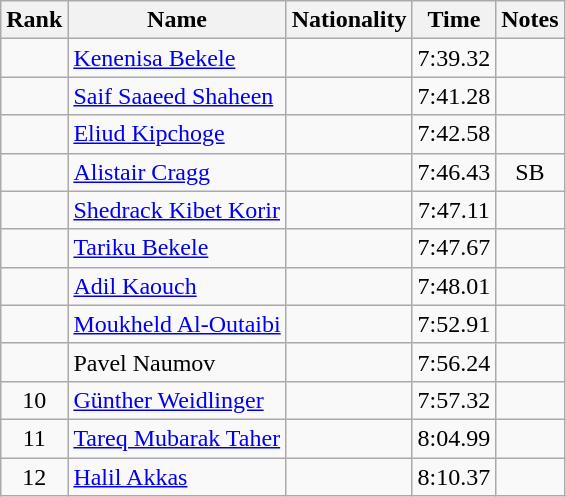<table class="wikitable sortable" style="text-align:center">
<tr>
<th>Rank</th>
<th>Name</th>
<th>Nationality</th>
<th>Time</th>
<th>Notes</th>
</tr>
<tr>
<td></td>
<td align="left"><a href='#'>Kenenisa Bekele</a></td>
<td align=left></td>
<td>7:39.32</td>
<td></td>
</tr>
<tr>
<td></td>
<td align="left"><a href='#'>Saif Saaeed Shaheen</a></td>
<td align=left></td>
<td>7:41.28</td>
<td></td>
</tr>
<tr>
<td></td>
<td align="left"><a href='#'>Eliud Kipchoge</a></td>
<td align=left></td>
<td>7:42.58</td>
<td></td>
</tr>
<tr>
<td></td>
<td align="left"><a href='#'>Alistair Cragg</a></td>
<td align=left></td>
<td>7:46.43</td>
<td>SB</td>
</tr>
<tr>
<td></td>
<td align="left"><a href='#'>Shedrack Kibet Korir</a></td>
<td align=left></td>
<td>7:47.11</td>
<td></td>
</tr>
<tr>
<td></td>
<td align="left"><a href='#'>Tariku Bekele</a></td>
<td align=left></td>
<td>7:47.67</td>
<td></td>
</tr>
<tr>
<td></td>
<td align="left"><a href='#'>Adil Kaouch</a></td>
<td align=left></td>
<td>7:48.01</td>
<td></td>
</tr>
<tr>
<td></td>
<td align="left"><a href='#'>Moukheld Al-Outaibi</a></td>
<td align=left></td>
<td>7:52.91</td>
<td></td>
</tr>
<tr>
<td></td>
<td align="left">Pavel Naumov</td>
<td align=left></td>
<td>7:56.24</td>
<td></td>
</tr>
<tr>
<td>10</td>
<td align="left"><a href='#'>Günther Weidlinger</a></td>
<td align=left></td>
<td>7:57.32</td>
<td></td>
</tr>
<tr>
<td>11</td>
<td align="left"><a href='#'>Tareq Mubarak Taher</a></td>
<td align=left></td>
<td>8:04.99</td>
<td></td>
</tr>
<tr>
<td>12</td>
<td align="left"><a href='#'>Halil Akkas</a></td>
<td align=left></td>
<td>8:10.37</td>
<td></td>
</tr>
</table>
